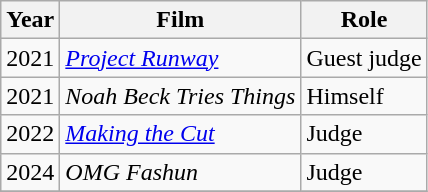<table class="wikitable">
<tr>
<th>Year</th>
<th>Film</th>
<th>Role</th>
</tr>
<tr>
<td>2021</td>
<td><em><a href='#'>Project Runway</a></em></td>
<td>Guest judge</td>
</tr>
<tr>
<td>2021</td>
<td><em>Noah Beck Tries Things</em></td>
<td>Himself</td>
</tr>
<tr>
<td>2022</td>
<td><em><a href='#'>Making the Cut</a></em></td>
<td>Judge</td>
</tr>
<tr>
<td>2024</td>
<td><em>OMG Fashun</em></td>
<td>Judge</td>
</tr>
<tr>
</tr>
</table>
